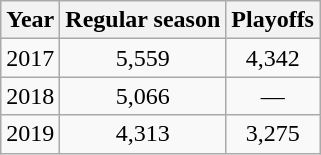<table class="wikitable" style="text-align:center; margin-left: lem;">
<tr>
<th>Year</th>
<th>Regular season</th>
<th>Playoffs</th>
</tr>
<tr>
<td>2017</td>
<td>5,559</td>
<td>4,342</td>
</tr>
<tr>
<td>2018</td>
<td>5,066</td>
<td>—</td>
</tr>
<tr>
<td>2019</td>
<td>4,313</td>
<td>3,275</td>
</tr>
</table>
